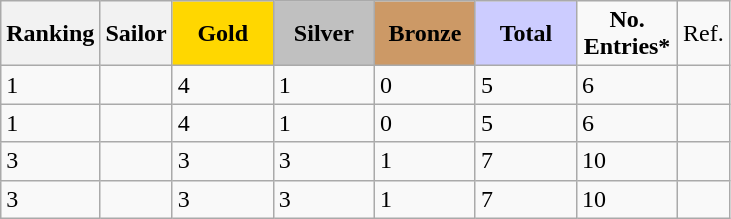<table class="wikitable sortable">
<tr>
<th align=center><strong>Ranking</strong></th>
<th align=center><strong>Sailor</strong></th>
<td style="background:gold; width:60px; text-align:center;"><strong>Gold</strong></td>
<td style="background:silver; width:60px; text-align:center;"><strong>Silver</strong></td>
<td style="background:#c96; width:60px; text-align:center;"><strong>Bronze</strong></td>
<td style="background:#ccf; width:60px; text-align:center;"><strong>Total</strong></td>
<td style="width:60px; text-align:center;"><strong>No. Entries*</strong></td>
<td>Ref.</td>
</tr>
<tr>
<td>1</td>
<td></td>
<td>4</td>
<td>1</td>
<td>0</td>
<td>5</td>
<td>6</td>
<td></td>
</tr>
<tr>
<td>1</td>
<td></td>
<td>4</td>
<td>1</td>
<td>0</td>
<td>5</td>
<td>6</td>
<td></td>
</tr>
<tr>
<td>3</td>
<td></td>
<td>3</td>
<td>3</td>
<td>1</td>
<td>7</td>
<td>10</td>
<td></td>
</tr>
<tr>
<td>3</td>
<td></td>
<td>3</td>
<td>3</td>
<td>1</td>
<td>7</td>
<td>10</td>
<td></td>
</tr>
</table>
